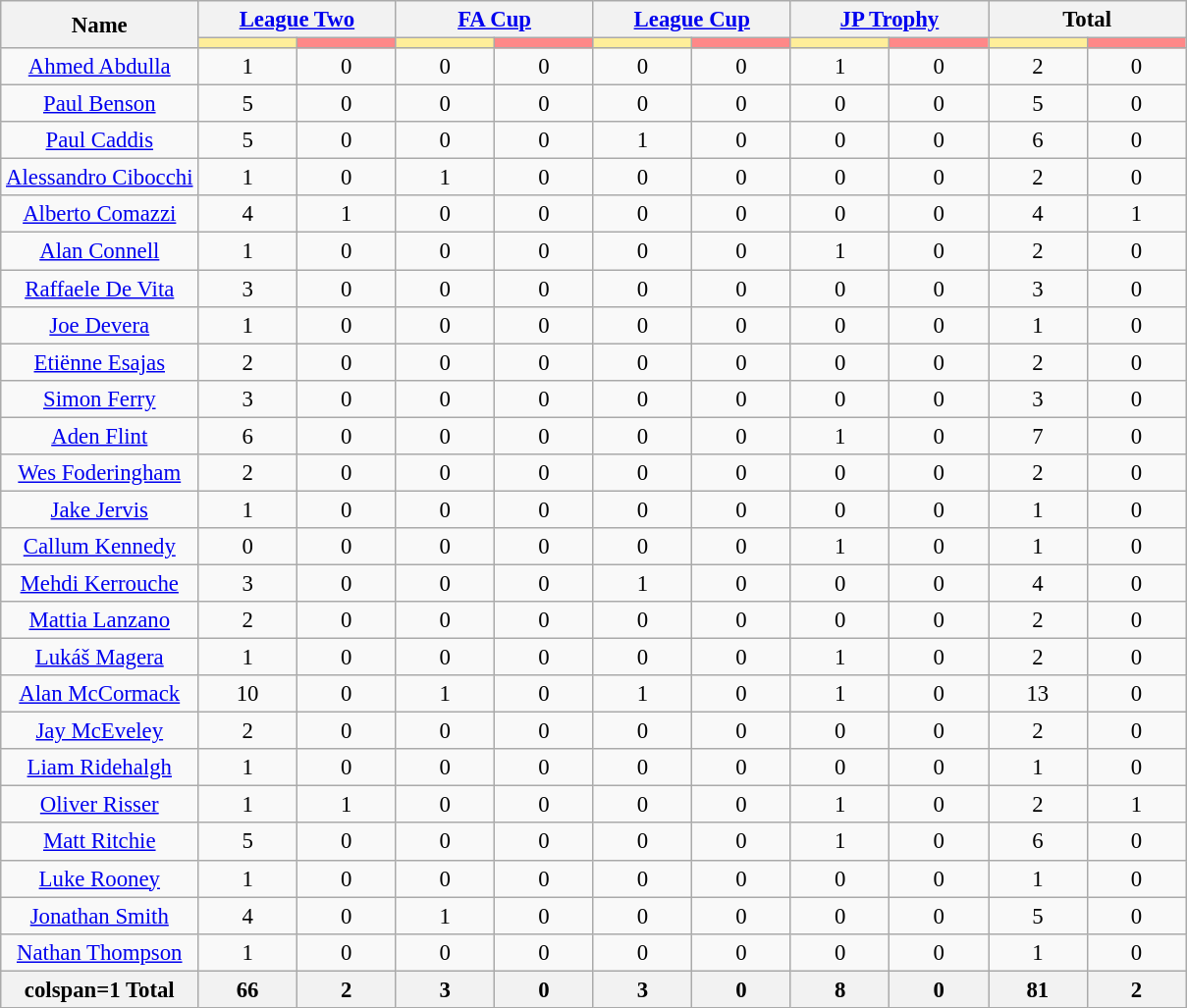<table class="wikitable" style="font-size: 95%; text-align: center;">
<tr>
<th rowspan=2>Name</th>
<th colspan=2><a href='#'>League Two</a></th>
<th colspan=2><a href='#'>FA Cup</a></th>
<th colspan=2><a href='#'>League Cup</a></th>
<th colspan=2><a href='#'>JP Trophy</a></th>
<th colspan=2>Total</th>
</tr>
<tr>
<th style="width:60px; background:#fe9;"></th>
<th style="width:60px; background:#ff8888;"></th>
<th style="width:60px; background:#fe9;"></th>
<th style="width:60px; background:#ff8888;"></th>
<th style="width:60px; background:#fe9;"></th>
<th style="width:60px; background:#ff8888;"></th>
<th style="width:60px; background:#fe9;"></th>
<th style="width:60px; background:#ff8888;"></th>
<th style="width:60px; background:#fe9;"></th>
<th style="width:60px; background:#ff8888;"></th>
</tr>
<tr>
<td><a href='#'>Ahmed Abdulla</a></td>
<td>1</td>
<td>0</td>
<td>0</td>
<td>0</td>
<td>0</td>
<td>0</td>
<td>1</td>
<td>0</td>
<td>2</td>
<td>0</td>
</tr>
<tr>
<td><a href='#'>Paul Benson</a></td>
<td>5</td>
<td>0</td>
<td>0</td>
<td>0</td>
<td>0</td>
<td>0</td>
<td>0</td>
<td>0</td>
<td>5</td>
<td>0</td>
</tr>
<tr>
<td><a href='#'>Paul Caddis</a></td>
<td>5</td>
<td>0</td>
<td>0</td>
<td>0</td>
<td>1</td>
<td>0</td>
<td>0</td>
<td>0</td>
<td>6</td>
<td>0</td>
</tr>
<tr>
<td><a href='#'>Alessandro Cibocchi</a></td>
<td>1</td>
<td>0</td>
<td>1</td>
<td>0</td>
<td>0</td>
<td>0</td>
<td>0</td>
<td>0</td>
<td>2</td>
<td>0</td>
</tr>
<tr>
<td><a href='#'>Alberto Comazzi</a></td>
<td>4</td>
<td>1</td>
<td>0</td>
<td>0</td>
<td>0</td>
<td>0</td>
<td>0</td>
<td>0</td>
<td>4</td>
<td>1</td>
</tr>
<tr>
<td><a href='#'>Alan Connell</a></td>
<td>1</td>
<td>0</td>
<td>0</td>
<td>0</td>
<td>0</td>
<td>0</td>
<td>1</td>
<td>0</td>
<td>2</td>
<td>0</td>
</tr>
<tr>
<td><a href='#'>Raffaele De Vita</a></td>
<td>3</td>
<td>0</td>
<td>0</td>
<td>0</td>
<td>0</td>
<td>0</td>
<td>0</td>
<td>0</td>
<td>3</td>
<td>0</td>
</tr>
<tr>
<td><a href='#'>Joe Devera</a></td>
<td>1</td>
<td>0</td>
<td>0</td>
<td>0</td>
<td>0</td>
<td>0</td>
<td>0</td>
<td>0</td>
<td>1</td>
<td>0</td>
</tr>
<tr>
<td><a href='#'>Etiënne Esajas</a></td>
<td>2</td>
<td>0</td>
<td>0</td>
<td>0</td>
<td>0</td>
<td>0</td>
<td>0</td>
<td>0</td>
<td>2</td>
<td>0</td>
</tr>
<tr>
<td><a href='#'>Simon Ferry</a></td>
<td>3</td>
<td>0</td>
<td>0</td>
<td>0</td>
<td>0</td>
<td>0</td>
<td>0</td>
<td>0</td>
<td>3</td>
<td>0</td>
</tr>
<tr>
<td><a href='#'>Aden Flint</a></td>
<td>6</td>
<td>0</td>
<td>0</td>
<td>0</td>
<td>0</td>
<td>0</td>
<td>1</td>
<td>0</td>
<td>7</td>
<td>0</td>
</tr>
<tr>
<td><a href='#'>Wes Foderingham</a></td>
<td>2</td>
<td>0</td>
<td>0</td>
<td>0</td>
<td>0</td>
<td>0</td>
<td>0</td>
<td>0</td>
<td>2</td>
<td>0</td>
</tr>
<tr>
<td><a href='#'>Jake Jervis</a></td>
<td>1</td>
<td>0</td>
<td>0</td>
<td>0</td>
<td>0</td>
<td>0</td>
<td>0</td>
<td>0</td>
<td>1</td>
<td>0</td>
</tr>
<tr>
<td><a href='#'>Callum Kennedy</a></td>
<td>0</td>
<td>0</td>
<td>0</td>
<td>0</td>
<td>0</td>
<td>0</td>
<td>1</td>
<td>0</td>
<td>1</td>
<td>0</td>
</tr>
<tr>
<td><a href='#'>Mehdi Kerrouche</a></td>
<td>3</td>
<td>0</td>
<td>0</td>
<td>0</td>
<td>1</td>
<td>0</td>
<td>0</td>
<td>0</td>
<td>4</td>
<td>0</td>
</tr>
<tr>
<td><a href='#'>Mattia Lanzano</a></td>
<td>2</td>
<td>0</td>
<td>0</td>
<td>0</td>
<td>0</td>
<td>0</td>
<td>0</td>
<td>0</td>
<td>2</td>
<td>0</td>
</tr>
<tr>
<td><a href='#'>Lukáš Magera</a></td>
<td>1</td>
<td>0</td>
<td>0</td>
<td>0</td>
<td>0</td>
<td>0</td>
<td>1</td>
<td>0</td>
<td>2</td>
<td>0</td>
</tr>
<tr>
<td><a href='#'>Alan McCormack</a></td>
<td>10</td>
<td>0</td>
<td>1</td>
<td>0</td>
<td>1</td>
<td>0</td>
<td>1</td>
<td>0</td>
<td>13</td>
<td>0</td>
</tr>
<tr>
<td><a href='#'>Jay McEveley</a></td>
<td>2</td>
<td>0</td>
<td>0</td>
<td>0</td>
<td>0</td>
<td>0</td>
<td>0</td>
<td>0</td>
<td>2</td>
<td>0</td>
</tr>
<tr>
<td><a href='#'>Liam Ridehalgh</a></td>
<td>1</td>
<td>0</td>
<td>0</td>
<td>0</td>
<td>0</td>
<td>0</td>
<td>0</td>
<td>0</td>
<td>1</td>
<td>0</td>
</tr>
<tr>
<td><a href='#'>Oliver Risser</a></td>
<td>1</td>
<td>1</td>
<td>0</td>
<td>0</td>
<td>0</td>
<td>0</td>
<td>1</td>
<td>0</td>
<td>2</td>
<td>1</td>
</tr>
<tr>
<td><a href='#'>Matt Ritchie</a></td>
<td>5</td>
<td>0</td>
<td>0</td>
<td>0</td>
<td>0</td>
<td>0</td>
<td>1</td>
<td>0</td>
<td>6</td>
<td>0</td>
</tr>
<tr>
<td><a href='#'>Luke Rooney</a></td>
<td>1</td>
<td>0</td>
<td>0</td>
<td>0</td>
<td>0</td>
<td>0</td>
<td>0</td>
<td>0</td>
<td>1</td>
<td>0</td>
</tr>
<tr>
<td><a href='#'>Jonathan Smith</a></td>
<td>4</td>
<td>0</td>
<td>1</td>
<td>0</td>
<td>0</td>
<td>0</td>
<td>0</td>
<td>0</td>
<td>5</td>
<td>0</td>
</tr>
<tr>
<td><a href='#'>Nathan Thompson</a></td>
<td>1</td>
<td>0</td>
<td>0</td>
<td>0</td>
<td>0</td>
<td>0</td>
<td>0</td>
<td>0</td>
<td>1</td>
<td>0</td>
</tr>
<tr>
<th>colspan=1 Total</th>
<th>66</th>
<th>2</th>
<th>3</th>
<th>0</th>
<th>3</th>
<th>0</th>
<th>8</th>
<th>0</th>
<th>81</th>
<th>2</th>
</tr>
</table>
